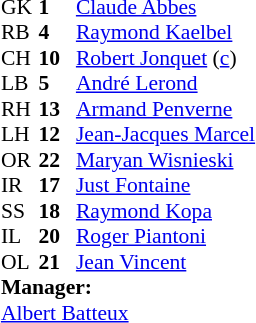<table style="font-size:90%; margin:0.2em auto;" cellspacing="0" cellpadding="0">
<tr>
<th width="25"></th>
<th width="25"></th>
</tr>
<tr>
<td>GK</td>
<td><strong>1</strong></td>
<td><a href='#'>Claude Abbes</a></td>
</tr>
<tr>
<td>RB</td>
<td><strong>4</strong></td>
<td><a href='#'>Raymond Kaelbel</a></td>
</tr>
<tr>
<td>CH</td>
<td><strong>10</strong></td>
<td><a href='#'>Robert Jonquet</a> (<a href='#'>c</a>)</td>
</tr>
<tr>
<td>LB</td>
<td><strong>5</strong></td>
<td><a href='#'>André Lerond</a></td>
</tr>
<tr>
<td>RH</td>
<td><strong>13</strong></td>
<td><a href='#'>Armand Penverne</a></td>
</tr>
<tr>
<td>LH</td>
<td><strong>12</strong></td>
<td><a href='#'>Jean-Jacques Marcel</a></td>
</tr>
<tr>
<td>OR</td>
<td><strong>22</strong></td>
<td><a href='#'>Maryan Wisnieski</a></td>
</tr>
<tr>
<td>IR</td>
<td><strong>17</strong></td>
<td><a href='#'>Just Fontaine</a></td>
</tr>
<tr>
<td>SS</td>
<td><strong>18</strong></td>
<td><a href='#'>Raymond Kopa</a></td>
</tr>
<tr>
<td>IL</td>
<td><strong>20</strong></td>
<td><a href='#'>Roger Piantoni</a></td>
</tr>
<tr>
<td>OL</td>
<td><strong>21</strong></td>
<td><a href='#'>Jean Vincent</a></td>
</tr>
<tr>
<td colspan=3><strong>Manager:</strong></td>
</tr>
<tr>
<td colspan=4><a href='#'>Albert Batteux</a></td>
</tr>
</table>
